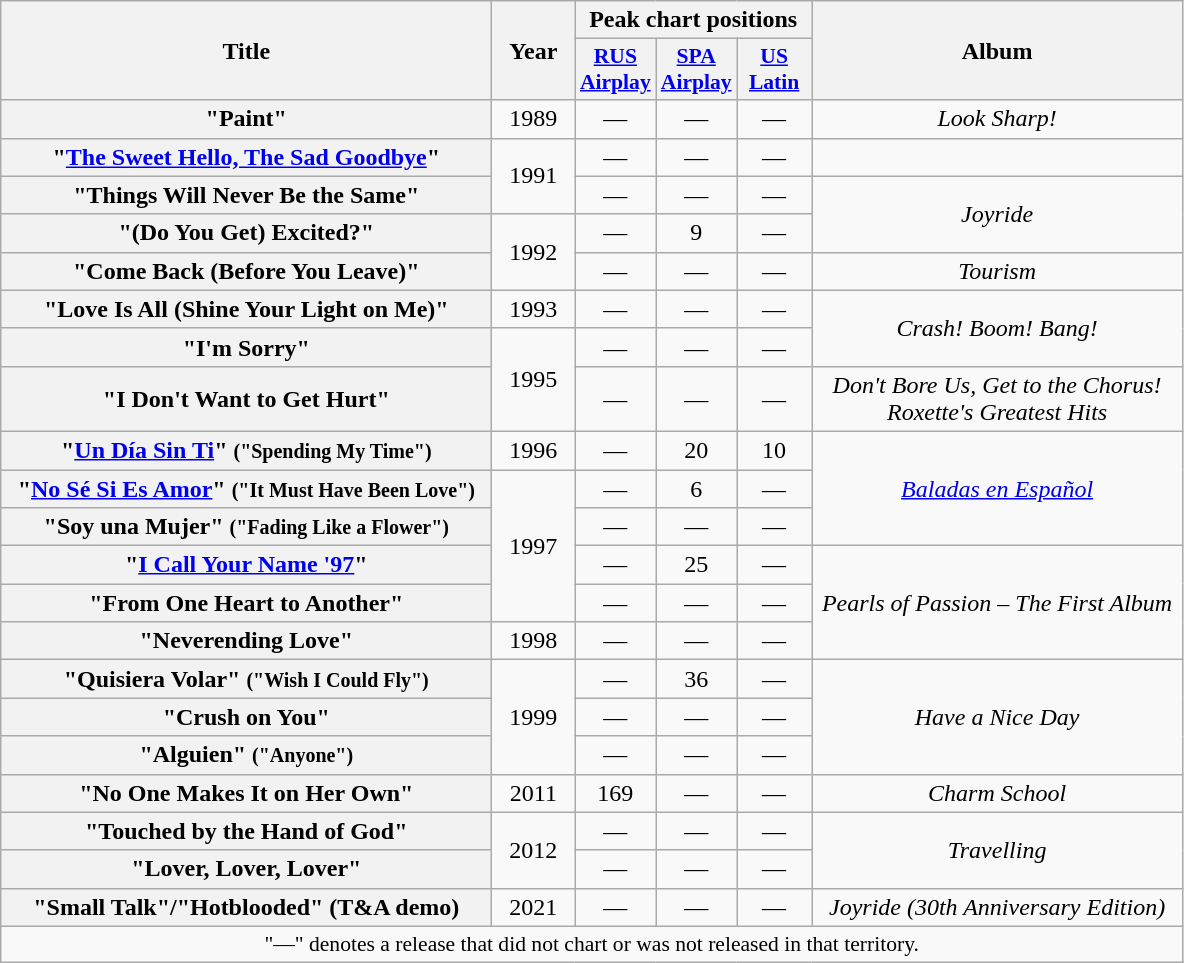<table class="wikitable plainrowheaders" style="text-align:center;">
<tr>
<th scope="col" rowspan="2" style="width:20em;">Title</th>
<th scope="col" rowspan="2" style="width:3em;">Year</th>
<th scope="col" colspan="3">Peak chart positions</th>
<th scope="col" rowspan="2" style="width:15em;">Album</th>
</tr>
<tr>
<th scope="col" style="width:3em;font-size:90%;"><a href='#'>RUS<br>Airplay</a><br></th>
<th scope="col" style="width:3em;font-size:90%;"><a href='#'>SPA<br>Airplay</a><br></th>
<th scope="col" style="width:3em;font-size:90%;"><a href='#'>US Latin</a><br></th>
</tr>
<tr>
<th scope="row">"Paint"</th>
<td>1989</td>
<td>—</td>
<td>—</td>
<td>—</td>
<td><em>Look Sharp!</em></td>
</tr>
<tr>
<th scope="row">"<a href='#'>The Sweet Hello, The Sad Goodbye</a>"</th>
<td rowspan="2">1991</td>
<td>—</td>
<td>—</td>
<td>—</td>
<td></td>
</tr>
<tr>
<th scope="row">"Things Will Never Be the Same"</th>
<td>—</td>
<td>—</td>
<td>—</td>
<td rowspan="2"><em>Joyride</em></td>
</tr>
<tr>
<th scope="row">"(Do You Get) Excited?"</th>
<td rowspan="2">1992</td>
<td>—</td>
<td>9</td>
<td>—</td>
</tr>
<tr>
<th scope="row">"Come Back (Before You Leave)"</th>
<td>—</td>
<td>—</td>
<td>—</td>
<td><em>Tourism</em></td>
</tr>
<tr>
<th scope="row">"Love Is All (Shine Your Light on Me)"</th>
<td>1993</td>
<td>—</td>
<td>—</td>
<td>—</td>
<td rowspan="2"><em>Crash! Boom! Bang!</em></td>
</tr>
<tr>
<th scope="row">"I'm Sorry"</th>
<td rowspan="2">1995</td>
<td>—</td>
<td>—</td>
<td>—</td>
</tr>
<tr>
<th scope="row">"I Don't Want to Get Hurt"</th>
<td>—</td>
<td>—</td>
<td>—</td>
<td><em>Don't Bore Us, Get to the Chorus! Roxette's Greatest Hits</em></td>
</tr>
<tr>
<th scope="row">"<a href='#'>Un Día Sin Ti</a>" <small>("Spending My Time")</small></th>
<td>1996</td>
<td>—</td>
<td>20</td>
<td>10</td>
<td rowspan="3"><em><a href='#'>Baladas en Español</a></em></td>
</tr>
<tr>
<th scope="row">"<a href='#'>No Sé Si Es Amor</a>" <small>("It Must Have Been Love")</small></th>
<td rowspan="4">1997</td>
<td>—</td>
<td>6</td>
<td>—</td>
</tr>
<tr>
<th scope="row">"Soy una Mujer" <small>("Fading Like a Flower")</small></th>
<td>—</td>
<td>—</td>
<td>—</td>
</tr>
<tr>
<th scope="row">"<a href='#'>I Call Your Name '97</a>"</th>
<td>—</td>
<td>25</td>
<td>—</td>
<td rowspan="3"><em>Pearls of Passion – The First Album</em></td>
</tr>
<tr>
<th scope="row">"From One Heart to Another"</th>
<td>—</td>
<td>—</td>
<td>—</td>
</tr>
<tr>
<th scope="row">"Neverending Love"</th>
<td>1998</td>
<td>—</td>
<td>—</td>
<td>—</td>
</tr>
<tr>
<th scope="row">"Quisiera Volar" <small>("Wish I Could Fly")</small></th>
<td rowspan="3">1999</td>
<td>—</td>
<td>36</td>
<td>—</td>
<td rowspan="3"><em>Have a Nice Day</em></td>
</tr>
<tr>
<th scope="row">"Crush on You"</th>
<td>—</td>
<td>—</td>
<td>—</td>
</tr>
<tr>
<th scope="row">"Alguien" <small>("Anyone")</small></th>
<td>—</td>
<td>—</td>
<td>—</td>
</tr>
<tr>
<th scope="row">"No One Makes It on Her Own"</th>
<td>2011</td>
<td>169</td>
<td>—</td>
<td>—</td>
<td><em>Charm School</em></td>
</tr>
<tr>
<th scope="row">"Touched by the Hand of God"</th>
<td rowspan="2">2012</td>
<td>—</td>
<td>—</td>
<td>—</td>
<td rowspan="2"><em>Travelling</em></td>
</tr>
<tr>
<th scope="row">"Lover, Lover, Lover"</th>
<td>—</td>
<td>—</td>
<td>—</td>
</tr>
<tr>
<th scope="row">"Small Talk"/"Hotblooded" (T&A demo)</th>
<td>2021</td>
<td>—</td>
<td>—</td>
<td>—</td>
<td><em>Joyride (30th Anniversary Edition)</em></td>
</tr>
<tr>
<td colspan="7" style="font-size:90%">"—" denotes a release that did not chart or was not released in that territory.</td>
</tr>
</table>
